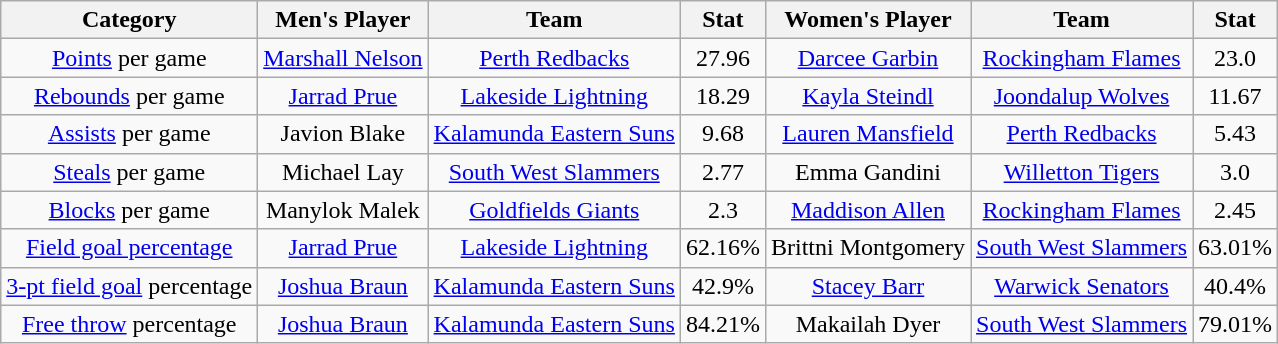<table class="wikitable" style="text-align:center">
<tr>
<th>Category</th>
<th>Men's Player</th>
<th>Team</th>
<th>Stat</th>
<th>Women's Player</th>
<th>Team</th>
<th>Stat</th>
</tr>
<tr>
<td><a href='#'>Points</a> per game</td>
<td><a href='#'>Marshall Nelson</a></td>
<td><a href='#'>Perth Redbacks</a></td>
<td>27.96</td>
<td><a href='#'>Darcee Garbin</a></td>
<td><a href='#'>Rockingham Flames</a></td>
<td>23.0</td>
</tr>
<tr>
<td><a href='#'>Rebounds</a> per game</td>
<td><a href='#'>Jarrad Prue</a></td>
<td><a href='#'>Lakeside Lightning</a></td>
<td>18.29</td>
<td><a href='#'>Kayla Steindl</a></td>
<td><a href='#'>Joondalup Wolves</a></td>
<td>11.67</td>
</tr>
<tr>
<td><a href='#'>Assists</a> per game</td>
<td>Javion Blake</td>
<td><a href='#'>Kalamunda Eastern Suns</a></td>
<td>9.68</td>
<td><a href='#'>Lauren Mansfield</a></td>
<td><a href='#'>Perth Redbacks</a></td>
<td>5.43</td>
</tr>
<tr>
<td><a href='#'>Steals</a> per game</td>
<td>Michael Lay</td>
<td><a href='#'>South West Slammers</a></td>
<td>2.77</td>
<td>Emma Gandini</td>
<td><a href='#'>Willetton Tigers</a></td>
<td>3.0</td>
</tr>
<tr>
<td><a href='#'>Blocks</a> per game</td>
<td>Manylok Malek</td>
<td><a href='#'>Goldfields Giants</a></td>
<td>2.3</td>
<td><a href='#'>Maddison Allen</a></td>
<td><a href='#'>Rockingham Flames</a></td>
<td>2.45</td>
</tr>
<tr>
<td><a href='#'>Field goal percentage</a></td>
<td><a href='#'>Jarrad Prue</a></td>
<td><a href='#'>Lakeside Lightning</a></td>
<td>62.16%</td>
<td>Brittni Montgomery</td>
<td><a href='#'>South West Slammers</a></td>
<td>63.01%</td>
</tr>
<tr>
<td><a href='#'>3-pt field goal</a> percentage</td>
<td><a href='#'>Joshua Braun</a></td>
<td><a href='#'>Kalamunda Eastern Suns</a></td>
<td>42.9%</td>
<td><a href='#'>Stacey Barr</a></td>
<td><a href='#'>Warwick Senators</a></td>
<td>40.4%</td>
</tr>
<tr>
<td><a href='#'>Free throw</a> percentage</td>
<td><a href='#'>Joshua Braun</a></td>
<td><a href='#'>Kalamunda Eastern Suns</a></td>
<td>84.21%</td>
<td>Makailah Dyer</td>
<td><a href='#'>South West Slammers</a></td>
<td>79.01%</td>
</tr>
</table>
